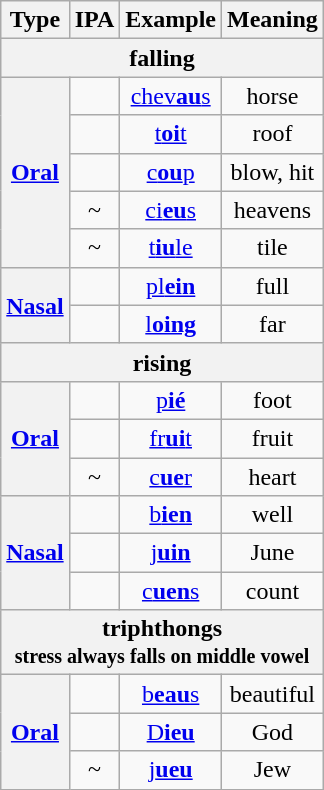<table class="wikitable" style="text-align: center;">
<tr>
<th>Type</th>
<th>IPA</th>
<th>Example</th>
<th>Meaning</th>
</tr>
<tr>
<th colspan=4>falling</th>
</tr>
<tr>
<th rowspan=5><a href='#'>Oral</a></th>
<td></td>
<td><a href='#'>chev<strong>au</strong>s</a></td>
<td>horse</td>
</tr>
<tr>
<td></td>
<td><a href='#'>t<strong>oi</strong>t</a></td>
<td>roof</td>
</tr>
<tr>
<td></td>
<td><a href='#'>c<strong>ou</strong>p</a></td>
<td>blow, hit</td>
</tr>
<tr>
<td> ~ </td>
<td><a href='#'>ci<strong>eu</strong>s</a></td>
<td>heavens</td>
</tr>
<tr>
<td> ~ </td>
<td><a href='#'>t<strong>iu</strong>le</a></td>
<td>tile</td>
</tr>
<tr>
<th rowspan=2><a href='#'>Nasal</a></th>
<td></td>
<td><a href='#'>pl<strong>ein</strong></a></td>
<td>full</td>
</tr>
<tr>
<td></td>
<td><a href='#'>l<strong>oing</strong></a></td>
<td>far</td>
</tr>
<tr>
<th colspan=4>rising</th>
</tr>
<tr>
<th rowspan=3><a href='#'>Oral</a></th>
<td></td>
<td><a href='#'>p<strong>ié</strong></a></td>
<td>foot</td>
</tr>
<tr>
<td></td>
<td><a href='#'>fr<strong>ui</strong>t</a></td>
<td>fruit</td>
</tr>
<tr>
<td> ~ </td>
<td><a href='#'>c<strong>ue</strong>r</a></td>
<td>heart</td>
</tr>
<tr>
<th rowspan=3><a href='#'>Nasal</a></th>
<td></td>
<td><a href='#'>b<strong>ien</strong></a></td>
<td>well</td>
</tr>
<tr>
<td></td>
<td><a href='#'>j<strong>uin</strong></a></td>
<td>June</td>
</tr>
<tr>
<td></td>
<td><a href='#'>c<strong>uen</strong>s</a></td>
<td>count </td>
</tr>
<tr>
<th colspan=4>triphthongs<br><small>stress always falls on middle vowel</small></th>
</tr>
<tr>
<th rowspan=3><a href='#'>Oral</a></th>
<td></td>
<td><a href='#'>b<strong>eau</strong>s</a></td>
<td>beautiful</td>
</tr>
<tr>
<td></td>
<td><a href='#'>D<strong>ieu</strong></a></td>
<td>God</td>
</tr>
<tr>
<td> ~ </td>
<td><a href='#'>j<strong>ueu</strong></a></td>
<td>Jew</td>
</tr>
</table>
